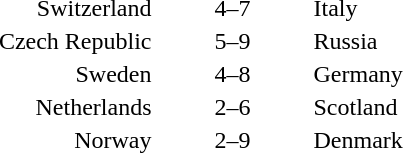<table style="text-align:center">
<tr>
<th width=200></th>
<th width=100></th>
<th width=200></th>
</tr>
<tr>
<td align=right>Switzerland </td>
<td>4–7</td>
<td align=left> Italy</td>
</tr>
<tr>
<td align=right>Czech Republic </td>
<td>5–9</td>
<td align=left> Russia</td>
</tr>
<tr>
<td align=right>Sweden </td>
<td>4–8</td>
<td align=left> Germany</td>
</tr>
<tr>
<td align=right>Netherlands </td>
<td>2–6</td>
<td align=left> Scotland</td>
</tr>
<tr>
<td align=right>Norway </td>
<td>2–9</td>
<td align=left> Denmark</td>
</tr>
</table>
